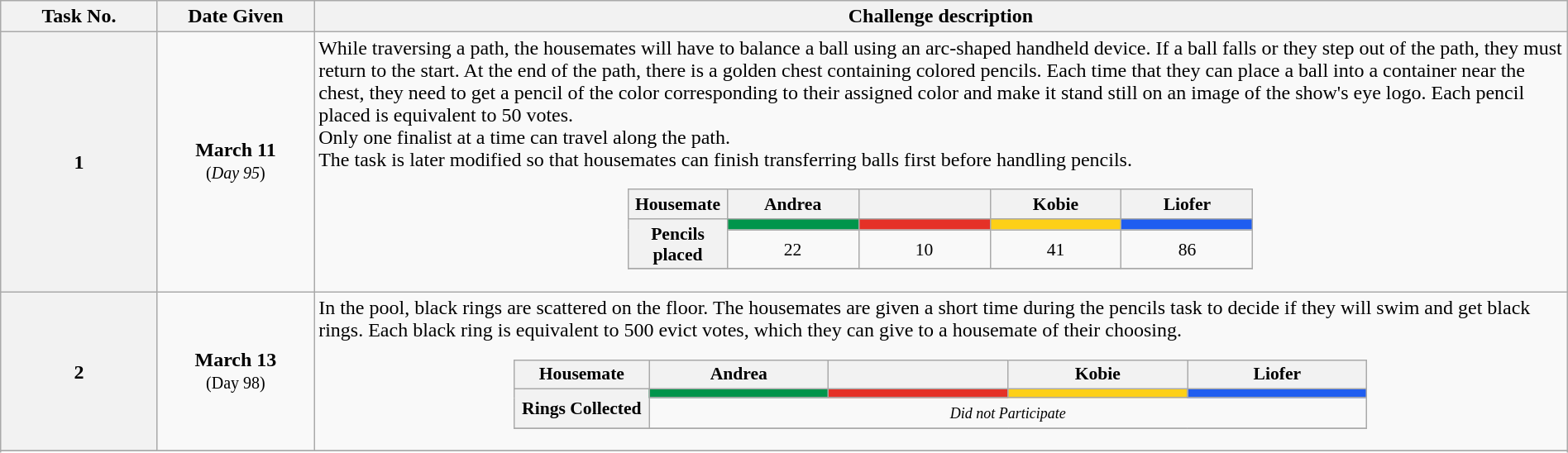<table class="wikitable" style="text-align:center; font-size:100%; line-height:18px;" width="100%">
<tr>
<th style="width: 10%;">Task No.</th>
<th style="width: 10%;">Date Given</th>
<th style="width: 80%;">Challenge description</th>
</tr>
<tr>
<th>1</th>
<td><strong>March 11</strong><br><small>(<em>Day 95</em>)</small></td>
<td align="left">While traversing a path, the housemates will have to balance a ball using an arc-shaped handheld device. If a ball falls or they step out of the path, they must return to the start. At the end of the path, there is a golden chest containing colored pencils. Each time that they can place a ball into a container near the chest, they need to get a pencil of the color corresponding to their assigned color and make it stand still on an image of the show's eye logo. Each pencil placed is equivalent to 50 votes.<br>Only one finalist at a time can travel along the path.<br>The task is later modified so that housemates can finish transferring balls first before handling pencils.<table class="wikitable" style="margin:1em auto; font-size:90%; line-height:17px;">
<tr>
<th width="15%">Housemate</th>
<th width="20%">Andrea</th>
<th width="20%"></th>
<th width="20%">Kobie</th>
<th width="20%">Liofer</th>
</tr>
<tr>
<th rowspan="2">Pencils<br>placed</th>
<td style="background:#00954B"></td>
<td style="background:#E53127"></td>
<td style="background:#FDD017"></td>
<td style="background:#1F5DF0"></td>
</tr>
<tr align="center">
<td>22</td>
<td>10</td>
<td>41</td>
<td>86</td>
</tr>
<tr>
</tr>
</table>
</td>
</tr>
<tr>
<th>2</th>
<td><strong>March 13</strong><br><small>(Day 98)</small></td>
<td align="left">In the pool, black rings are scattered on the floor. The housemates are given a short time during the pencils task to decide if they will swim and get black rings. Each black ring is equivalent to 500 evict votes, which they can give to a housemate of their choosing.<br><table class="wikitable" style="margin:1em auto; font-size:90%; line-height:17px;">
<tr>
<th width="15%">Housemate</th>
<th width="20%">Andrea</th>
<th width="20%"></th>
<th width="20%">Kobie</th>
<th width="20%">Liofer</th>
</tr>
<tr>
<th rowspan="2">Rings Collected</th>
<td style="background:#00954B"></td>
<td style="background:#E53127"></td>
<td style="background:#FDD017"></td>
<td style="background:#1F5DF0"></td>
</tr>
<tr align="center">
<td colspan="4"><em><small>Did not Participate</small></em></td>
</tr>
<tr>
</tr>
</table>
</td>
</tr>
<tr>
</tr>
<tr>
</tr>
</table>
